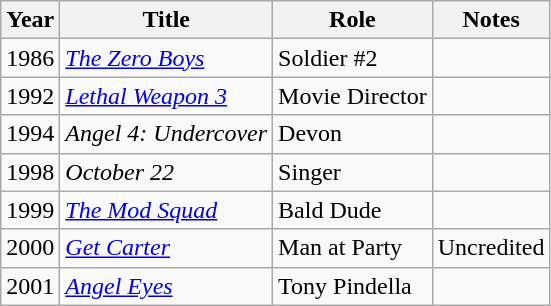<table class="wikitable">
<tr>
<th>Year</th>
<th>Title</th>
<th>Role</th>
<th>Notes</th>
</tr>
<tr>
<td>1986</td>
<td><em><a href='#'>The Zero Boys</a></em></td>
<td>Soldier #2</td>
<td></td>
</tr>
<tr>
<td>1992</td>
<td><em><a href='#'>Lethal Weapon 3</a></em></td>
<td>Movie Director</td>
<td></td>
</tr>
<tr>
<td>1994</td>
<td><em>Angel 4: Undercover</em></td>
<td>Devon</td>
<td></td>
</tr>
<tr>
<td>1998</td>
<td><em>October 22</em></td>
<td>Singer</td>
<td></td>
</tr>
<tr>
<td>1999</td>
<td><em><a href='#'>The Mod Squad</a></em></td>
<td>Bald Dude</td>
<td></td>
</tr>
<tr>
<td>2000</td>
<td><em><a href='#'>Get Carter</a></em></td>
<td>Man at Party</td>
<td>Uncredited</td>
</tr>
<tr>
<td>2001</td>
<td><em><a href='#'>Angel Eyes</a></em></td>
<td>Tony Pindella</td>
<td></td>
</tr>
</table>
